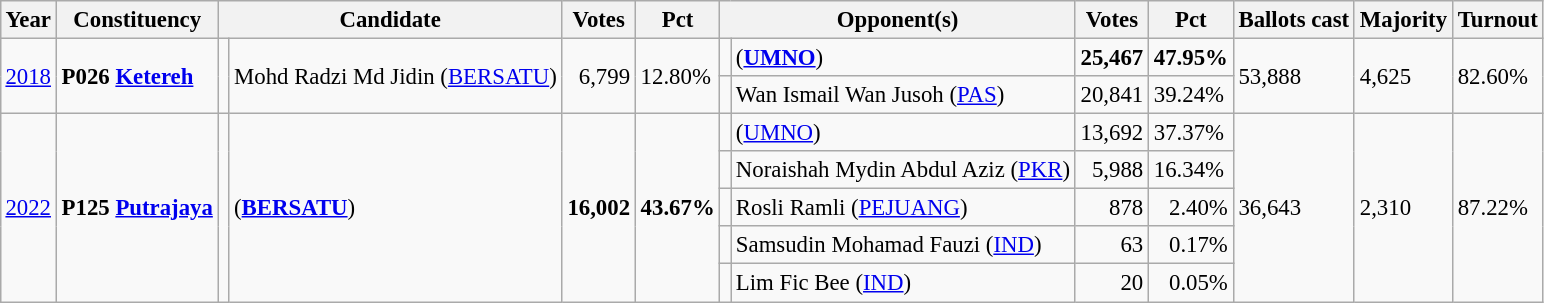<table class="wikitable" style="margin:0.5em ; font-size:95%">
<tr>
<th>Year</th>
<th>Constituency</th>
<th colspan=2>Candidate</th>
<th>Votes</th>
<th>Pct</th>
<th colspan=2>Opponent(s)</th>
<th>Votes</th>
<th>Pct</th>
<th>Ballots cast</th>
<th>Majority</th>
<th>Turnout</th>
</tr>
<tr>
<td rowspan="2"><a href='#'>2018</a></td>
<td rowspan="2"><strong>P026 <a href='#'>Ketereh</a></strong></td>
<td rowspan="2" ></td>
<td rowspan="2">Mohd Radzi Md Jidin (<a href='#'>BERSATU</a>)</td>
<td rowspan="2" align=right>6,799</td>
<td rowspan="2">12.80%</td>
<td></td>
<td> (<a href='#'><strong>UMNO</strong></a>)</td>
<td align=right><strong>25,467</strong></td>
<td><strong>47.95%</strong></td>
<td rowspan="2">53,888</td>
<td rowspan="2">4,625</td>
<td rowspan="2">82.60%</td>
</tr>
<tr>
<td></td>
<td>Wan Ismail Wan Jusoh (<a href='#'>PAS</a>)</td>
<td align=right>20,841</td>
<td>39.24%</td>
</tr>
<tr>
<td rowspan="5"><a href='#'>2022</a></td>
<td rowspan="5"><strong>P125 <a href='#'>Putrajaya</a></strong></td>
<td rowspan="5" bgcolor=></td>
<td rowspan="5"> (<a href='#'><strong>BERSATU</strong></a>)</td>
<td rowspan="5" align=right><strong>16,002</strong></td>
<td rowspan="5"><strong>43.67%</strong></td>
<td></td>
<td> (<a href='#'>UMNO</a>)</td>
<td align=right>13,692</td>
<td>37.37%</td>
<td rowspan="5">36,643</td>
<td rowspan="5">2,310</td>
<td rowspan="5">87.22%</td>
</tr>
<tr>
<td></td>
<td>Noraishah Mydin Abdul Aziz (<a href='#'>PKR</a>)</td>
<td align="right">5,988</td>
<td>16.34%</td>
</tr>
<tr>
<td bgcolor=></td>
<td>Rosli Ramli (<a href='#'>PEJUANG</a>)</td>
<td align="right">878</td>
<td align=right>2.40%</td>
</tr>
<tr>
<td></td>
<td>Samsudin Mohamad Fauzi (<a href='#'>IND</a>)</td>
<td align="right">63</td>
<td align="right">0.17%</td>
</tr>
<tr>
<td></td>
<td>Lim Fic Bee (<a href='#'>IND</a>)</td>
<td align="right">20</td>
<td align="right">0.05%</td>
</tr>
</table>
